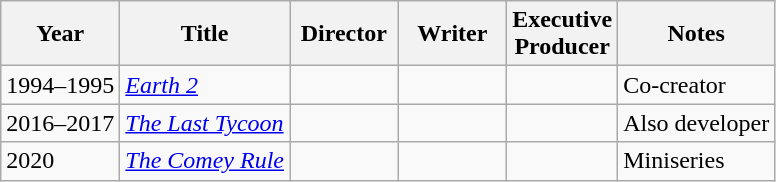<table class="wikitable">
<tr>
<th>Year</th>
<th>Title</th>
<th width=65>Director</th>
<th width=65>Writer</th>
<th width=65>Executive<br>Producer</th>
<th>Notes</th>
</tr>
<tr>
<td>1994–1995</td>
<td><em><a href='#'>Earth 2</a></em></td>
<td></td>
<td></td>
<td></td>
<td>Co-creator</td>
</tr>
<tr>
<td>2016–2017</td>
<td><em><a href='#'>The Last Tycoon</a></em></td>
<td></td>
<td></td>
<td></td>
<td>Also developer</td>
</tr>
<tr>
<td>2020</td>
<td><em><a href='#'>The Comey Rule</a></em></td>
<td></td>
<td></td>
<td></td>
<td>Miniseries</td>
</tr>
</table>
